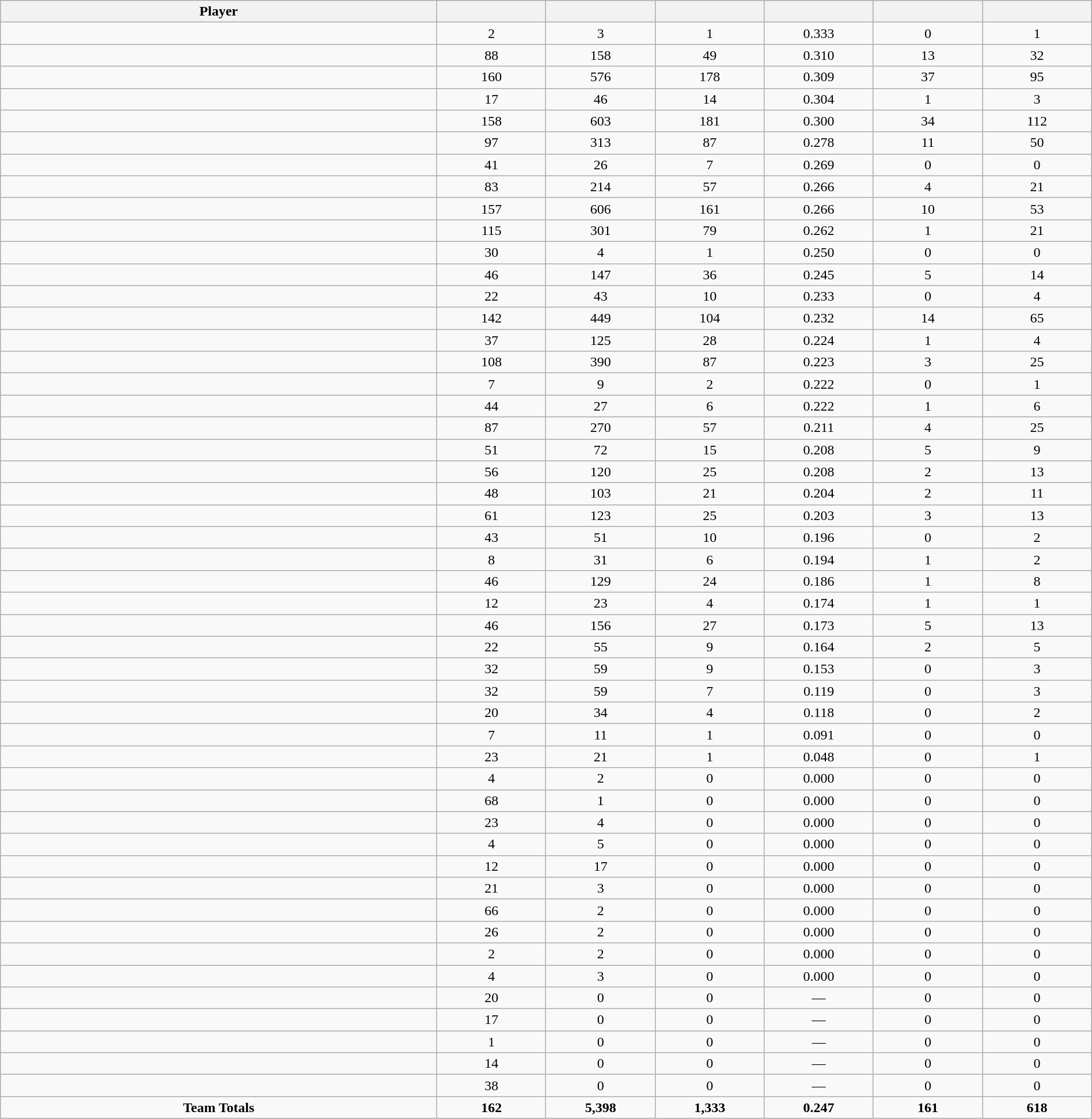<table class="wikitable sortable" style="text-align:center;" width="100%">
<tr>
<th width="40%">Player</th>
<th width="10%"></th>
<th width="10%"></th>
<th width="10%"></th>
<th width="10%"></th>
<th width="10%"></th>
<th width="10%"></th>
</tr>
<tr>
<td></td>
<td>2</td>
<td>3</td>
<td>1</td>
<td>0.333</td>
<td>0</td>
<td>1</td>
</tr>
<tr>
<td></td>
<td>88</td>
<td>158</td>
<td>49</td>
<td>0.310</td>
<td>13</td>
<td>32</td>
</tr>
<tr>
<td></td>
<td>160</td>
<td>576</td>
<td>178</td>
<td>0.309</td>
<td>37</td>
<td>95</td>
</tr>
<tr>
<td></td>
<td>17</td>
<td>46</td>
<td>14</td>
<td>0.304</td>
<td>1</td>
<td>3</td>
</tr>
<tr>
<td></td>
<td>158</td>
<td>603</td>
<td>181</td>
<td>0.300</td>
<td>34</td>
<td>112</td>
</tr>
<tr>
<td></td>
<td>97</td>
<td>313</td>
<td>87</td>
<td>0.278</td>
<td>11</td>
<td>50</td>
</tr>
<tr>
<td></td>
<td>41</td>
<td>26</td>
<td>7</td>
<td>0.269</td>
<td>0</td>
<td>0</td>
</tr>
<tr>
<td></td>
<td>83</td>
<td>214</td>
<td>57</td>
<td>0.266</td>
<td>4</td>
<td>21</td>
</tr>
<tr>
<td></td>
<td>157</td>
<td>606</td>
<td>161</td>
<td>0.266</td>
<td>10</td>
<td>53</td>
</tr>
<tr>
<td></td>
<td>115</td>
<td>301</td>
<td>79</td>
<td>0.262</td>
<td>1</td>
<td>21</td>
</tr>
<tr>
<td></td>
<td>30</td>
<td>4</td>
<td>1</td>
<td>0.250</td>
<td>0</td>
<td>0</td>
</tr>
<tr>
<td></td>
<td>46</td>
<td>147</td>
<td>36</td>
<td>0.245</td>
<td>5</td>
<td>14</td>
</tr>
<tr>
<td></td>
<td>22</td>
<td>43</td>
<td>10</td>
<td>0.233</td>
<td>0</td>
<td>4</td>
</tr>
<tr>
<td></td>
<td>142</td>
<td>449</td>
<td>104</td>
<td>0.232</td>
<td>14</td>
<td>65</td>
</tr>
<tr>
<td></td>
<td>37</td>
<td>125</td>
<td>28</td>
<td>0.224</td>
<td>1</td>
<td>4</td>
</tr>
<tr>
<td></td>
<td>108</td>
<td>390</td>
<td>87</td>
<td>0.223</td>
<td>3</td>
<td>25</td>
</tr>
<tr>
<td></td>
<td>7</td>
<td>9</td>
<td>2</td>
<td>0.222</td>
<td>0</td>
<td>1</td>
</tr>
<tr>
<td></td>
<td>44</td>
<td>27</td>
<td>6</td>
<td>0.222</td>
<td>1</td>
<td>6</td>
</tr>
<tr>
<td></td>
<td>87</td>
<td>270</td>
<td>57</td>
<td>0.211</td>
<td>4</td>
<td>25</td>
</tr>
<tr>
<td></td>
<td>51</td>
<td>72</td>
<td>15</td>
<td>0.208</td>
<td>5</td>
<td>9</td>
</tr>
<tr>
<td></td>
<td>56</td>
<td>120</td>
<td>25</td>
<td>0.208</td>
<td>2</td>
<td>13</td>
</tr>
<tr>
<td></td>
<td>48</td>
<td>103</td>
<td>21</td>
<td>0.204</td>
<td>2</td>
<td>11</td>
</tr>
<tr>
<td></td>
<td>61</td>
<td>123</td>
<td>25</td>
<td>0.203</td>
<td>3</td>
<td>13</td>
</tr>
<tr>
<td></td>
<td>43</td>
<td>51</td>
<td>10</td>
<td>0.196</td>
<td>0</td>
<td>2</td>
</tr>
<tr>
<td></td>
<td>8</td>
<td>31</td>
<td>6</td>
<td>0.194</td>
<td>1</td>
<td>2</td>
</tr>
<tr>
<td></td>
<td>46</td>
<td>129</td>
<td>24</td>
<td>0.186</td>
<td>1</td>
<td>8</td>
</tr>
<tr>
<td></td>
<td>12</td>
<td>23</td>
<td>4</td>
<td>0.174</td>
<td>1</td>
<td>1</td>
</tr>
<tr>
<td></td>
<td>46</td>
<td>156</td>
<td>27</td>
<td>0.173</td>
<td>5</td>
<td>13</td>
</tr>
<tr>
<td></td>
<td>22</td>
<td>55</td>
<td>9</td>
<td>0.164</td>
<td>2</td>
<td>5</td>
</tr>
<tr>
<td></td>
<td>32</td>
<td>59</td>
<td>9</td>
<td>0.153</td>
<td>0</td>
<td>3</td>
</tr>
<tr>
<td></td>
<td>32</td>
<td>59</td>
<td>7</td>
<td>0.119</td>
<td>0</td>
<td>3</td>
</tr>
<tr>
<td></td>
<td>20</td>
<td>34</td>
<td>4</td>
<td>0.118</td>
<td>0</td>
<td>2</td>
</tr>
<tr>
<td></td>
<td>7</td>
<td>11</td>
<td>1</td>
<td>0.091</td>
<td>0</td>
<td>0</td>
</tr>
<tr>
<td></td>
<td>23</td>
<td>21</td>
<td>1</td>
<td>0.048</td>
<td>0</td>
<td>1</td>
</tr>
<tr>
<td></td>
<td>4</td>
<td>2</td>
<td>0</td>
<td>0.000</td>
<td>0</td>
<td>0</td>
</tr>
<tr>
<td></td>
<td>68</td>
<td>1</td>
<td>0</td>
<td>0.000</td>
<td>0</td>
<td>0</td>
</tr>
<tr>
<td></td>
<td>23</td>
<td>4</td>
<td>0</td>
<td>0.000</td>
<td>0</td>
<td>0</td>
</tr>
<tr>
<td></td>
<td>4</td>
<td>5</td>
<td>0</td>
<td>0.000</td>
<td>0</td>
<td>0</td>
</tr>
<tr>
<td></td>
<td>12</td>
<td>17</td>
<td>0</td>
<td>0.000</td>
<td>0</td>
<td>0</td>
</tr>
<tr>
<td></td>
<td>21</td>
<td>3</td>
<td>0</td>
<td>0.000</td>
<td>0</td>
<td>0</td>
</tr>
<tr>
<td></td>
<td>66</td>
<td>2</td>
<td>0</td>
<td>0.000</td>
<td>0</td>
<td>0</td>
</tr>
<tr>
<td></td>
<td>26</td>
<td>2</td>
<td>0</td>
<td>0.000</td>
<td>0</td>
<td>0</td>
</tr>
<tr>
<td></td>
<td>2</td>
<td>2</td>
<td>0</td>
<td>0.000</td>
<td>0</td>
<td>0</td>
</tr>
<tr>
<td></td>
<td>4</td>
<td>3</td>
<td>0</td>
<td>0.000</td>
<td>0</td>
<td>0</td>
</tr>
<tr>
<td></td>
<td>20</td>
<td>0</td>
<td>0</td>
<td>—</td>
<td>0</td>
<td>0</td>
</tr>
<tr>
<td></td>
<td>17</td>
<td>0</td>
<td>0</td>
<td>—</td>
<td>0</td>
<td>0</td>
</tr>
<tr>
<td></td>
<td>1</td>
<td>0</td>
<td>0</td>
<td>—</td>
<td>0</td>
<td>0</td>
</tr>
<tr>
<td></td>
<td>14</td>
<td>0</td>
<td>0</td>
<td>—</td>
<td>0</td>
<td>0</td>
</tr>
<tr>
<td></td>
<td>38</td>
<td>0</td>
<td>0</td>
<td>—</td>
<td>0</td>
<td>0</td>
</tr>
<tr>
<td><strong>Team Totals</strong></td>
<td><strong>162</strong></td>
<td><strong>5,398</strong></td>
<td><strong>1,333</strong></td>
<td><strong>0.247</strong></td>
<td><strong>161</strong></td>
<td><strong>618</strong></td>
</tr>
</table>
